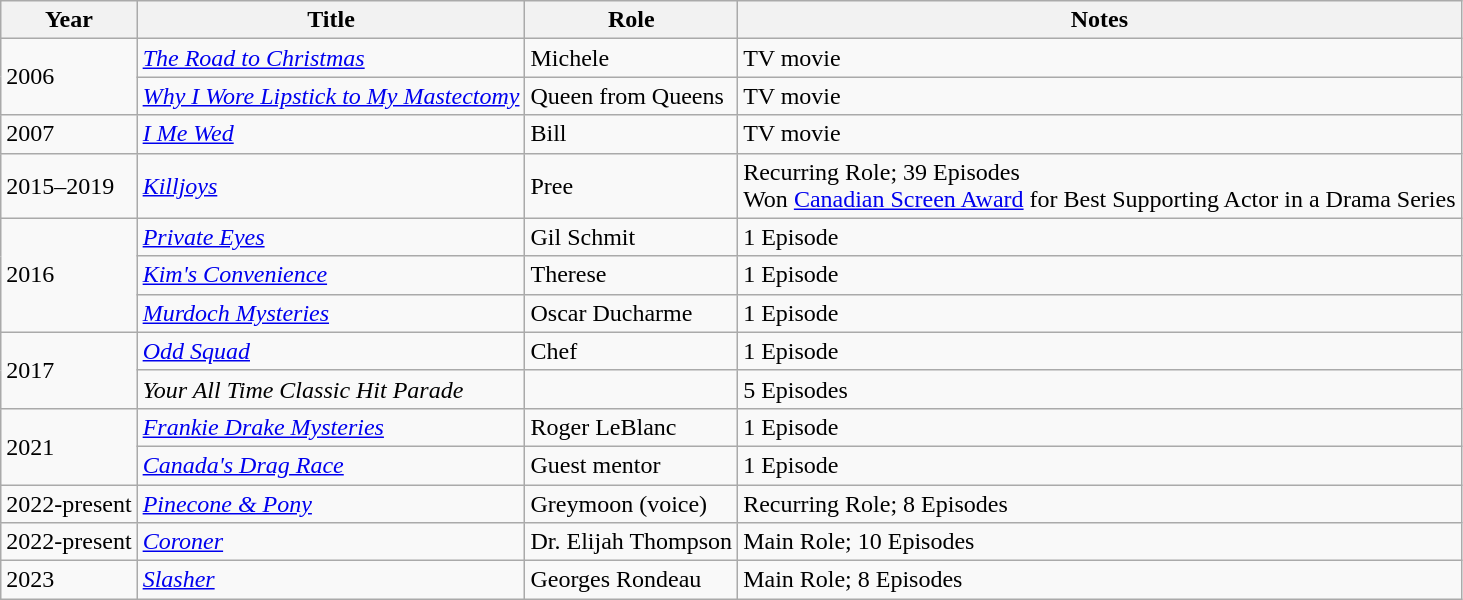<table class="wikitable sortable">
<tr>
<th>Year</th>
<th>Title</th>
<th>Role</th>
<th class="unsortable">Notes</th>
</tr>
<tr>
<td rowspan="2">2006</td>
<td data-sort-value="Road to Christmas, The"><em><a href='#'>The Road to Christmas</a></em></td>
<td>Michele</td>
<td>TV movie</td>
</tr>
<tr>
<td><em><a href='#'>Why I Wore Lipstick to My Mastectomy</a></em></td>
<td>Queen from Queens</td>
<td>TV movie</td>
</tr>
<tr>
<td>2007</td>
<td><em><a href='#'>I Me Wed</a></em></td>
<td>Bill</td>
<td>TV movie</td>
</tr>
<tr>
<td>2015–2019</td>
<td><em><a href='#'>Killjoys</a></em></td>
<td>Pree</td>
<td>Recurring Role; 39 Episodes<br>Won <a href='#'>Canadian Screen Award</a> for Best Supporting Actor in a Drama Series</td>
</tr>
<tr>
<td rowspan="3">2016</td>
<td><em><a href='#'>Private Eyes</a></em></td>
<td>Gil Schmit</td>
<td>1 Episode</td>
</tr>
<tr>
<td><em><a href='#'>Kim's Convenience</a></em></td>
<td>Therese</td>
<td>1 Episode</td>
</tr>
<tr>
<td><em><a href='#'>Murdoch Mysteries</a></em></td>
<td>Oscar Ducharme</td>
<td>1 Episode</td>
</tr>
<tr>
<td rowspan="2">2017</td>
<td><em><a href='#'>Odd Squad</a></em></td>
<td>Chef</td>
<td>1 Episode</td>
</tr>
<tr>
<td><em>Your All Time Classic Hit Parade</em></td>
<td></td>
<td>5 Episodes</td>
</tr>
<tr>
<td rowspan=2>2021</td>
<td><em><a href='#'>Frankie Drake Mysteries</a></em></td>
<td>Roger LeBlanc</td>
<td>1 Episode</td>
</tr>
<tr>
<td><em><a href='#'>Canada's Drag Race</a></em></td>
<td>Guest mentor</td>
<td>1 Episode</td>
</tr>
<tr>
<td>2022-present</td>
<td><em><a href='#'>Pinecone & Pony</a></em></td>
<td>Greymoon (voice)</td>
<td>Recurring Role; 8 Episodes</td>
</tr>
<tr>
<td>2022-present</td>
<td><em><a href='#'>Coroner</a></em></td>
<td>Dr. Elijah Thompson</td>
<td>Main Role; 10 Episodes</td>
</tr>
<tr>
<td>2023</td>
<td><em><a href='#'>Slasher</a></em></td>
<td>Georges Rondeau</td>
<td>Main Role; 8 Episodes</td>
</tr>
</table>
